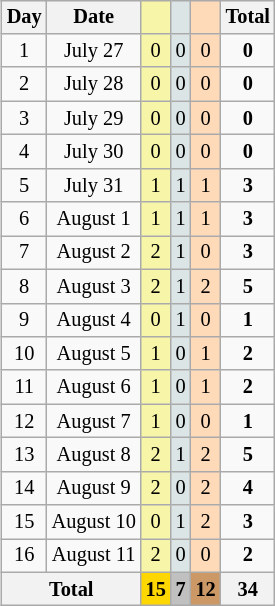<table class=wikitable style=font-size:85%;float:right;text-align:center>
<tr>
<th>Day</th>
<th>Date</th>
<td bgcolor=F7F6A8></td>
<td bgcolor=DCE5E5></td>
<td bgcolor=FFDAB9></td>
<th>Total</th>
</tr>
<tr>
<td>1</td>
<td>July 27</td>
<td bgcolor=F7F6A8>0</td>
<td bgcolor=DCE5E5>0</td>
<td bgcolor=FFDAB9>0</td>
<td><strong>0</strong></td>
</tr>
<tr>
<td>2</td>
<td>July 28</td>
<td bgcolor=F7F6A8>0</td>
<td bgcolor=DCE5E5>0</td>
<td bgcolor=FFDAB9>0</td>
<td><strong>0</strong></td>
</tr>
<tr>
<td>3</td>
<td>July 29</td>
<td bgcolor=F7F6A8>0</td>
<td bgcolor=DCE5E5>0</td>
<td bgcolor=FFDAB9>0</td>
<td><strong>0</strong></td>
</tr>
<tr>
<td>4</td>
<td>July 30</td>
<td bgcolor=F7F6A8>0</td>
<td bgcolor=DCE5E5>0</td>
<td bgcolor=FFDAB9>0</td>
<td><strong>0</strong></td>
</tr>
<tr>
<td>5</td>
<td>July 31</td>
<td bgcolor=F7F6A8>1</td>
<td bgcolor=DCE5E5>1</td>
<td bgcolor=FFDAB9>1</td>
<td><strong>3</strong></td>
</tr>
<tr>
<td>6</td>
<td>August 1</td>
<td bgcolor=F7F6A8>1</td>
<td bgcolor=DCE5E5>1</td>
<td bgcolor=FFDAB9>1</td>
<td><strong>3</strong></td>
</tr>
<tr>
<td>7</td>
<td>August 2</td>
<td bgcolor=F7F6A8>2</td>
<td bgcolor=DCE5E5>1</td>
<td bgcolor=FFDAB9>0</td>
<td><strong>3</strong></td>
</tr>
<tr>
<td>8</td>
<td>August 3</td>
<td bgcolor=F7F6A8>2</td>
<td bgcolor=DCE5E5>1</td>
<td bgcolor=FFDAB9>2</td>
<td><strong>5</strong></td>
</tr>
<tr>
<td>9</td>
<td>August 4</td>
<td bgcolor=F7F6A8>0</td>
<td bgcolor=DCE5E5>1</td>
<td bgcolor=FFDAB9>0</td>
<td><strong>1</strong></td>
</tr>
<tr>
<td>10</td>
<td>August 5</td>
<td bgcolor=F7F6A8>1</td>
<td bgcolor=DCE5E5>0</td>
<td bgcolor=FFDAB9>1</td>
<td><strong>2</strong></td>
</tr>
<tr>
<td>11</td>
<td>August 6</td>
<td bgcolor=F7F6A8>1</td>
<td bgcolor=DCE5E5>0</td>
<td bgcolor=FFDAB9>1</td>
<td><strong>2</strong></td>
</tr>
<tr>
<td>12</td>
<td>August 7</td>
<td bgcolor=F7F6A8>1</td>
<td bgcolor=DCE5E5>0</td>
<td bgcolor=FFDAB9>0</td>
<td><strong>1</strong></td>
</tr>
<tr>
<td>13</td>
<td>August 8</td>
<td bgcolor=F7F6A8>2</td>
<td bgcolor=DCE5E5>1</td>
<td bgcolor=FFDAB9>2</td>
<td><strong>5</strong></td>
</tr>
<tr>
<td>14</td>
<td>August 9</td>
<td bgcolor=F7F6A8>2</td>
<td bgcolor=DCE5E5>0</td>
<td bgcolor=FFDAB9>2</td>
<td><strong>4</strong></td>
</tr>
<tr>
<td>15</td>
<td>August 10</td>
<td bgcolor=F7F6A8>0</td>
<td bgcolor=DCE5E5>1</td>
<td bgcolor=FFDAB9>2</td>
<td><strong>3</strong></td>
</tr>
<tr>
<td>16</td>
<td>August 11</td>
<td bgcolor=F7F6A8>2</td>
<td bgcolor=DCE5E5>0</td>
<td bgcolor=FFDAB9>0</td>
<td><strong>2</strong></td>
</tr>
<tr>
<th colspan=2>Total</th>
<th style=background:gold>15</th>
<th style=background:silver>7</th>
<th style=background:#c96>12</th>
<th>34</th>
</tr>
</table>
